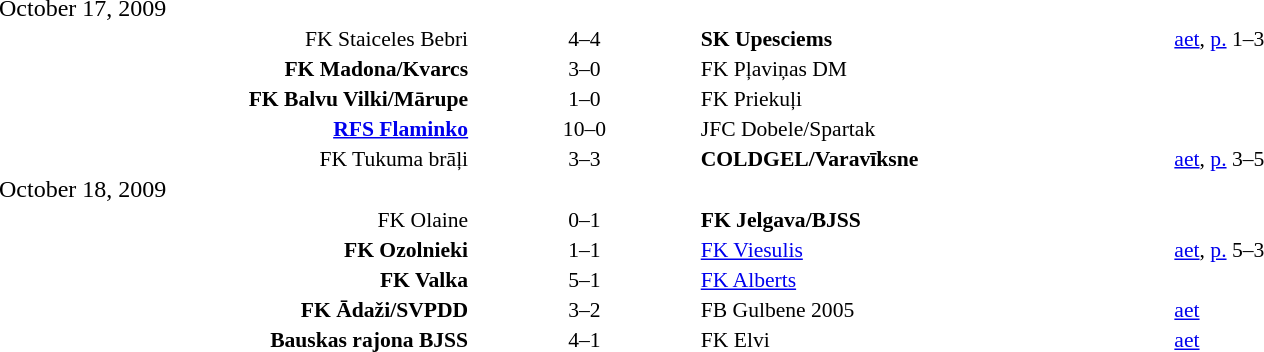<table width=100% cellspacing=1>
<tr>
<th width=25%></th>
<th width=12%></th>
<th width=25%></th>
<th></th>
</tr>
<tr>
<td>October 17, 2009</td>
</tr>
<tr style=font-size:90%>
<td align=right>FK Staiceles Bebri</td>
<td align=center>4–4</td>
<td><strong>SK Upesciems</strong></td>
<td><a href='#'>aet</a>, <a href='#'>p.</a> 1–3</td>
</tr>
<tr style=font-size:90%>
<td align=right><strong>FK Madona/Kvarcs</strong></td>
<td align=center>3–0</td>
<td>FK Pļaviņas DM</td>
<td></td>
</tr>
<tr style=font-size:90%>
<td align=right><strong>FK Balvu Vilki/Mārupe</strong></td>
<td align=center>1–0</td>
<td>FK Priekuļi</td>
<td></td>
</tr>
<tr style=font-size:90%>
<td align=right><strong><a href='#'>RFS Flaminko</a></strong></td>
<td align=center>10–0</td>
<td>JFC Dobele/Spartak</td>
<td></td>
</tr>
<tr style=font-size:90%>
<td align=right>FK Tukuma brāļi</td>
<td align=center>3–3</td>
<td><strong>COLDGEL/Varavīksne</strong></td>
<td><a href='#'>aet</a>, <a href='#'>p.</a> 3–5</td>
</tr>
<tr>
<td>October 18, 2009</td>
</tr>
<tr style=font-size:90%>
<td align=right>FK Olaine</td>
<td align=center>0–1</td>
<td><strong>FK Jelgava/BJSS</strong></td>
<td></td>
</tr>
<tr style=font-size:90%>
<td align=right><strong>FK Ozolnieki</strong></td>
<td align=center>1–1</td>
<td><a href='#'>FK Viesulis</a></td>
<td><a href='#'>aet</a>, <a href='#'>p.</a> 5–3</td>
</tr>
<tr style=font-size:90%>
<td align=right><strong>FK Valka</strong></td>
<td align=center>5–1</td>
<td><a href='#'>FK Alberts</a></td>
<td></td>
</tr>
<tr style=font-size:90%>
<td align=right><strong>FK Ādaži/SVPDD</strong></td>
<td align=center>3–2</td>
<td>FB Gulbene 2005</td>
<td><a href='#'>aet</a></td>
</tr>
<tr style=font-size:90%>
<td align=right><strong>Bauskas rajona BJSS</strong></td>
<td align=center>4–1</td>
<td>FK Elvi</td>
<td><a href='#'>aet</a></td>
</tr>
</table>
